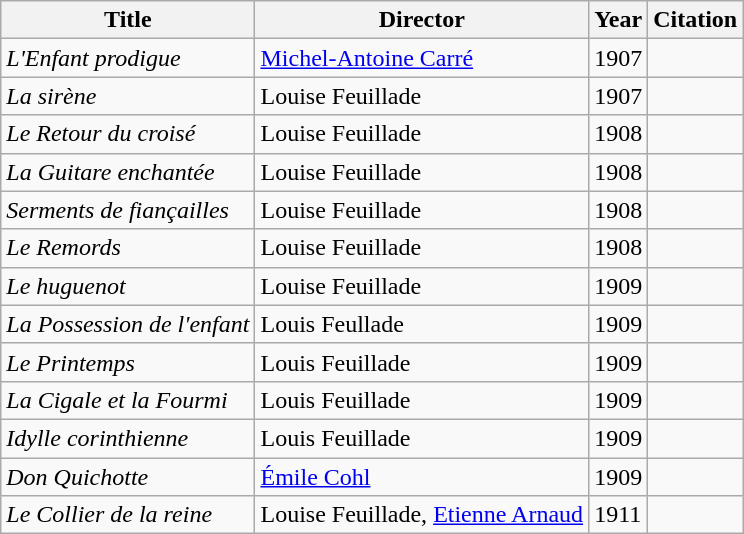<table class="wikitable">
<tr>
<th>Title</th>
<th>Director</th>
<th>Year</th>
<th>Citation</th>
</tr>
<tr>
<td><em>L'Enfant prodigue</em></td>
<td><a href='#'>Michel-Antoine Carré</a></td>
<td>1907</td>
<td></td>
</tr>
<tr>
<td><em>La sirène</em></td>
<td>Louise Feuillade</td>
<td>1907</td>
<td></td>
</tr>
<tr>
<td><em>Le Retour du croisé</em></td>
<td>Louise Feuillade</td>
<td>1908</td>
<td></td>
</tr>
<tr>
<td><em>La Guitare enchantée</em></td>
<td>Louise Feuillade</td>
<td>1908</td>
<td></td>
</tr>
<tr>
<td><em>Serments</em> <em>de fiançailles</em></td>
<td>Louise Feuillade</td>
<td>1908</td>
<td></td>
</tr>
<tr>
<td><em>Le Remords</em></td>
<td>Louise Feuillade</td>
<td>1908</td>
<td></td>
</tr>
<tr>
<td><em>Le huguenot</em></td>
<td>Louise Feuillade</td>
<td>1909</td>
<td></td>
</tr>
<tr>
<td><em>La Possession de l'enfant</em></td>
<td>Louis Feullade</td>
<td>1909</td>
<td></td>
</tr>
<tr>
<td><em>Le Printemps</em></td>
<td>Louis Feuillade</td>
<td>1909</td>
<td></td>
</tr>
<tr>
<td><em>La Cigale et la Fourmi</em></td>
<td>Louis Feuillade</td>
<td>1909</td>
<td></td>
</tr>
<tr>
<td><em>Idylle corinthienne</em></td>
<td>Louis Feuillade</td>
<td>1909</td>
<td></td>
</tr>
<tr>
<td><em>Don Quichotte</em></td>
<td><a href='#'>Émile Cohl</a></td>
<td>1909</td>
<td></td>
</tr>
<tr>
<td><em>Le Collier de la reine</em></td>
<td>Louise Feuillade, <a href='#'>Etienne Arnaud</a></td>
<td>1911</td>
<td></td>
</tr>
</table>
